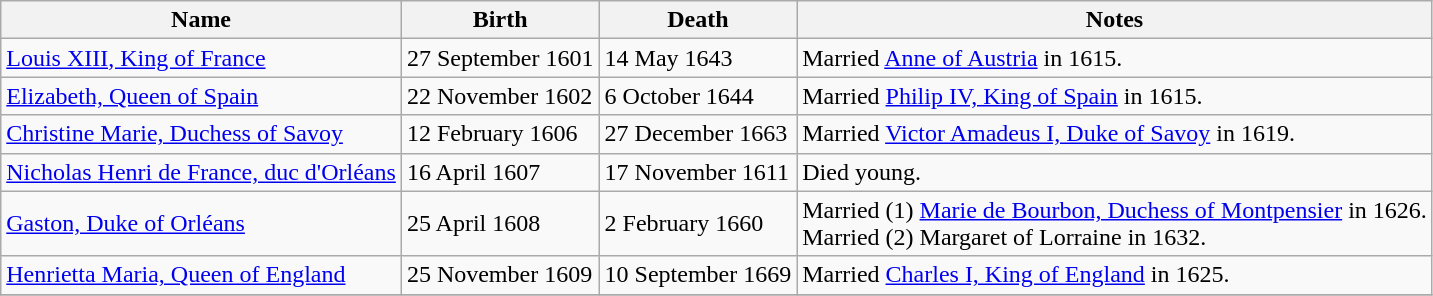<table class="wikitable">
<tr>
<th>Name</th>
<th>Birth</th>
<th>Death</th>
<th>Notes</th>
</tr>
<tr>
<td><a href='#'>Louis XIII, King of France</a></td>
<td>27 September 1601</td>
<td>14 May 1643</td>
<td>Married <a href='#'>Anne of Austria</a> in 1615.</td>
</tr>
<tr>
<td><a href='#'>Elizabeth, Queen of Spain</a></td>
<td>22 November 1602</td>
<td>6 October 1644</td>
<td>Married <a href='#'>Philip IV, King of Spain</a> in 1615.</td>
</tr>
<tr>
<td><a href='#'>Christine Marie, Duchess of Savoy</a></td>
<td>12 February 1606</td>
<td>27 December 1663</td>
<td>Married <a href='#'>Victor Amadeus I, Duke of Savoy</a> in 1619.</td>
</tr>
<tr>
<td><a href='#'>Nicholas Henri de France, duc d'Orléans</a></td>
<td>16 April 1607</td>
<td>17 November 1611</td>
<td>Died young.</td>
</tr>
<tr>
<td><a href='#'>Gaston, Duke of Orléans</a></td>
<td>25 April 1608</td>
<td>2 February 1660</td>
<td>Married (1) <a href='#'>Marie de Bourbon, Duchess of Montpensier</a> in 1626.<br>Married (2) Margaret of Lorraine in 1632.</td>
</tr>
<tr>
<td><a href='#'>Henrietta Maria, Queen of England</a></td>
<td>25 November 1609</td>
<td>10 September 1669</td>
<td>Married <a href='#'>Charles I, King of England</a> in 1625.</td>
</tr>
<tr>
</tr>
</table>
